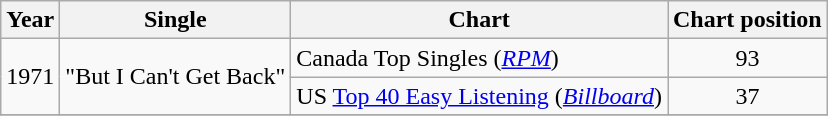<table class="wikitable">
<tr>
<th style="text-align:center;">Year</th>
<th style="text-align:center;">Single</th>
<th style="text-align:center;">Chart</th>
<th style="text-align:center;">Chart position</th>
</tr>
<tr>
<td rowspan="2">1971</td>
<td rowspan="2">"But I Can't Get Back"</td>
<td>Canada Top Singles (<em><a href='#'>RPM</a></em>)</td>
<td style="text-align:center;">93</td>
</tr>
<tr>
<td>US <a href='#'>Top 40 Easy Listening</a> (<em><a href='#'>Billboard</a></em>)</td>
<td style="text-align:center;">37</td>
</tr>
<tr>
</tr>
</table>
